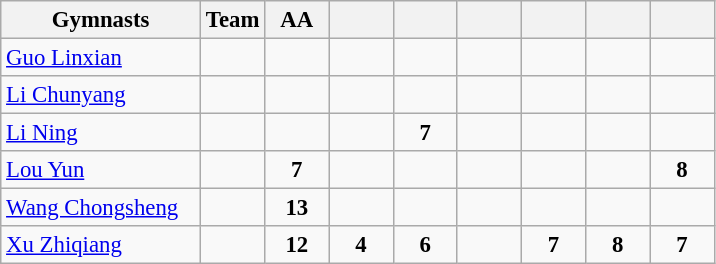<table class="wikitable sortable collapsible autocollapse plainrowheaders" style="text-align:center; font-size:95%;">
<tr>
<th width=28% class=unsortable>Gymnasts</th>
<th width=9% class=unsortable>Team</th>
<th width=9% class=unsortable>AA</th>
<th width=9% class=unsortable></th>
<th width=9% class=unsortable></th>
<th width=9% class=unsortable></th>
<th width=9% class=unsortable></th>
<th width=9% class=unsortable></th>
<th width=9% class=unsortable></th>
</tr>
<tr>
<td align=left><a href='#'>Guo Linxian</a></td>
<td></td>
<td></td>
<td></td>
<td></td>
<td></td>
<td></td>
<td></td>
<td></td>
</tr>
<tr>
<td align=left><a href='#'>Li Chunyang</a></td>
<td></td>
<td></td>
<td></td>
<td></td>
<td></td>
<td></td>
<td></td>
<td></td>
</tr>
<tr>
<td align=left><a href='#'>Li Ning</a></td>
<td></td>
<td></td>
<td></td>
<td><strong>7</strong></td>
<td></td>
<td></td>
<td></td>
<td></td>
</tr>
<tr>
<td align=left><a href='#'>Lou Yun</a></td>
<td></td>
<td><strong>7</strong></td>
<td></td>
<td></td>
<td></td>
<td></td>
<td></td>
<td><strong>8</strong></td>
</tr>
<tr>
<td align=left><a href='#'>Wang Chongsheng</a></td>
<td></td>
<td><strong>13</strong></td>
<td></td>
<td></td>
<td></td>
<td></td>
<td></td>
<td></td>
</tr>
<tr>
<td align=left><a href='#'>Xu Zhiqiang</a></td>
<td></td>
<td><strong>12</strong></td>
<td><strong>4</strong></td>
<td><strong>6</strong></td>
<td></td>
<td><strong>7</strong></td>
<td><strong>8</strong></td>
<td><strong>7</strong></td>
</tr>
</table>
